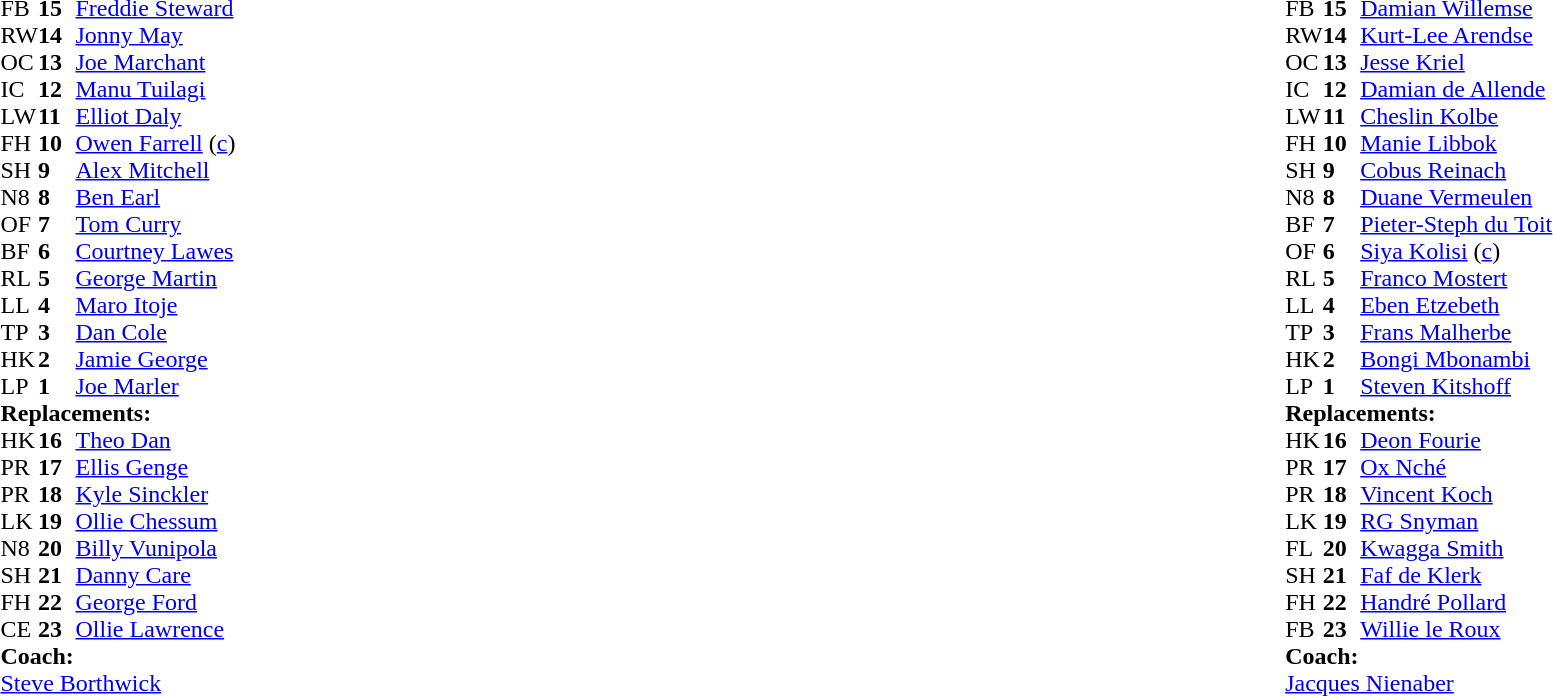<table style="width:100%">
<tr>
<td style="vertical-align:top;width:50%"><br><table style="font-size: 100%" cellspacing="0" cellpadding="0">
<tr>
<th width="25"></th>
<th width="25"></th>
</tr>
<tr>
<td>FB</td>
<td><strong>15</strong></td>
<td><a href='#'>Freddie Steward</a></td>
</tr>
<tr>
<td>RW</td>
<td><strong>14</strong></td>
<td><a href='#'>Jonny May</a></td>
<td></td>
<td></td>
</tr>
<tr>
<td>OC</td>
<td><strong>13</strong></td>
<td><a href='#'>Joe Marchant</a></td>
</tr>
<tr>
<td>IC</td>
<td><strong>12</strong></td>
<td><a href='#'>Manu Tuilagi</a></td>
<td></td>
<td></td>
</tr>
<tr>
<td>LW</td>
<td><strong>11</strong></td>
<td><a href='#'>Elliot Daly</a></td>
</tr>
<tr>
<td>FH</td>
<td><strong>10</strong></td>
<td><a href='#'>Owen Farrell</a> (<a href='#'>c</a>)</td>
</tr>
<tr>
<td>SH</td>
<td><strong>9</strong></td>
<td><a href='#'>Alex Mitchell</a></td>
<td></td>
<td></td>
</tr>
<tr>
<td>N8</td>
<td><strong>8</strong></td>
<td><a href='#'>Ben Earl</a></td>
</tr>
<tr>
<td>OF</td>
<td><strong>7</strong></td>
<td><a href='#'>Tom Curry</a></td>
<td></td>
<td colspan=2></td>
<td></td>
</tr>
<tr>
<td>BF</td>
<td><strong>6</strong></td>
<td><a href='#'>Courtney Lawes</a></td>
</tr>
<tr>
<td>RL</td>
<td><strong>5</strong></td>
<td><a href='#'>George Martin</a></td>
<td></td>
<td></td>
</tr>
<tr>
<td>LL</td>
<td><strong>4</strong></td>
<td><a href='#'>Maro Itoje</a></td>
</tr>
<tr>
<td>TP</td>
<td><strong>3</strong></td>
<td><a href='#'>Dan Cole</a></td>
<td></td>
<td></td>
</tr>
<tr>
<td>HK</td>
<td><strong>2</strong></td>
<td><a href='#'>Jamie George</a></td>
</tr>
<tr>
<td>LP</td>
<td><strong>1</strong></td>
<td><a href='#'>Joe Marler</a></td>
<td></td>
<td></td>
</tr>
<tr>
<td colspan="3"><strong>Replacements:</strong></td>
</tr>
<tr>
<td>HK</td>
<td><strong>16</strong></td>
<td><a href='#'>Theo Dan</a></td>
</tr>
<tr>
<td>PR</td>
<td><strong>17</strong></td>
<td><a href='#'>Ellis Genge</a></td>
<td></td>
<td></td>
</tr>
<tr>
<td>PR</td>
<td><strong>18</strong></td>
<td><a href='#'>Kyle Sinckler</a></td>
<td></td>
<td></td>
</tr>
<tr>
<td>LK</td>
<td><strong>19</strong></td>
<td><a href='#'>Ollie Chessum</a></td>
<td></td>
<td></td>
</tr>
<tr>
<td>N8</td>
<td><strong>20</strong></td>
<td><a href='#'>Billy Vunipola</a></td>
<td></td>
<td></td>
<td></td>
<td></td>
</tr>
<tr>
<td>SH</td>
<td><strong>21</strong></td>
<td><a href='#'>Danny Care</a></td>
<td></td>
<td></td>
</tr>
<tr>
<td>FH</td>
<td><strong>22</strong></td>
<td><a href='#'>George Ford</a></td>
<td></td>
<td></td>
</tr>
<tr>
<td>CE</td>
<td><strong>23</strong></td>
<td><a href='#'>Ollie Lawrence</a></td>
<td></td>
<td></td>
</tr>
<tr>
<td colspan="3"><strong>Coach:</strong></td>
</tr>
<tr>
<td colspan="3"> <a href='#'>Steve Borthwick</a></td>
</tr>
</table>
</td>
<td style="vertical-align:top"></td>
<td style="vertical-align:top;width:50%"><br><table cellspacing="0" cellpadding="0" style="margin:auto">
<tr>
<th width="25"></th>
<th width="25"></th>
</tr>
<tr>
<td>FB</td>
<td><strong>15</strong></td>
<td><a href='#'>Damian Willemse</a></td>
<td></td>
<td></td>
</tr>
<tr>
<td>RW</td>
<td><strong>14</strong></td>
<td><a href='#'>Kurt-Lee Arendse</a></td>
</tr>
<tr>
<td>OC</td>
<td><strong>13</strong></td>
<td><a href='#'>Jesse Kriel</a></td>
</tr>
<tr>
<td>IC</td>
<td><strong>12</strong></td>
<td><a href='#'>Damian de Allende</a></td>
</tr>
<tr>
<td>LW</td>
<td><strong>11</strong></td>
<td><a href='#'>Cheslin Kolbe</a></td>
</tr>
<tr>
<td>FH</td>
<td><strong>10</strong></td>
<td><a href='#'>Manie Libbok</a></td>
<td></td>
<td></td>
</tr>
<tr>
<td>SH</td>
<td><strong>9</strong></td>
<td><a href='#'>Cobus Reinach</a></td>
<td></td>
<td></td>
</tr>
<tr>
<td>N8</td>
<td><strong>8</strong></td>
<td><a href='#'>Duane Vermeulen</a></td>
<td></td>
<td></td>
</tr>
<tr>
<td>BF</td>
<td><strong>7</strong></td>
<td><a href='#'>Pieter-Steph du Toit</a></td>
</tr>
<tr>
<td>OF</td>
<td><strong>6</strong></td>
<td><a href='#'>Siya Kolisi</a> (<a href='#'>c</a>)</td>
<td></td>
<td></td>
</tr>
<tr>
<td>RL</td>
<td><strong>5</strong></td>
<td><a href='#'>Franco Mostert</a></td>
</tr>
<tr>
<td>LL</td>
<td><strong>4</strong></td>
<td><a href='#'>Eben Etzebeth</a></td>
<td></td>
<td></td>
</tr>
<tr>
<td>TP</td>
<td><strong>3</strong></td>
<td><a href='#'>Frans Malherbe</a></td>
<td></td>
<td></td>
</tr>
<tr>
<td>HK</td>
<td><strong>2</strong></td>
<td><a href='#'>Bongi Mbonambi</a></td>
</tr>
<tr>
<td>LP</td>
<td><strong>1</strong></td>
<td><a href='#'>Steven Kitshoff</a></td>
<td></td>
<td></td>
</tr>
<tr>
<td colspan="3"><strong>Replacements:</strong></td>
</tr>
<tr>
<td>HK</td>
<td><strong>16</strong></td>
<td><a href='#'>Deon Fourie</a></td>
<td></td>
<td></td>
</tr>
<tr>
<td>PR</td>
<td><strong>17</strong></td>
<td><a href='#'>Ox Nché</a></td>
<td></td>
<td></td>
</tr>
<tr>
<td>PR</td>
<td><strong>18</strong></td>
<td><a href='#'>Vincent Koch</a></td>
<td></td>
<td></td>
</tr>
<tr>
<td>LK</td>
<td><strong>19</strong></td>
<td><a href='#'>RG Snyman</a></td>
<td></td>
<td></td>
</tr>
<tr>
<td>FL</td>
<td><strong>20</strong></td>
<td><a href='#'>Kwagga Smith</a></td>
<td></td>
<td></td>
</tr>
<tr>
<td>SH</td>
<td><strong>21</strong></td>
<td><a href='#'>Faf de Klerk</a></td>
<td></td>
<td></td>
</tr>
<tr>
<td>FH</td>
<td><strong>22</strong></td>
<td><a href='#'>Handré Pollard</a></td>
<td></td>
<td></td>
</tr>
<tr>
<td>FB</td>
<td><strong>23</strong></td>
<td><a href='#'>Willie le Roux</a></td>
<td></td>
<td></td>
</tr>
<tr>
<td colspan="3"><strong>Coach:</strong></td>
</tr>
<tr>
<td colspan="3"> <a href='#'>Jacques Nienaber</a></td>
</tr>
</table>
</td>
</tr>
</table>
